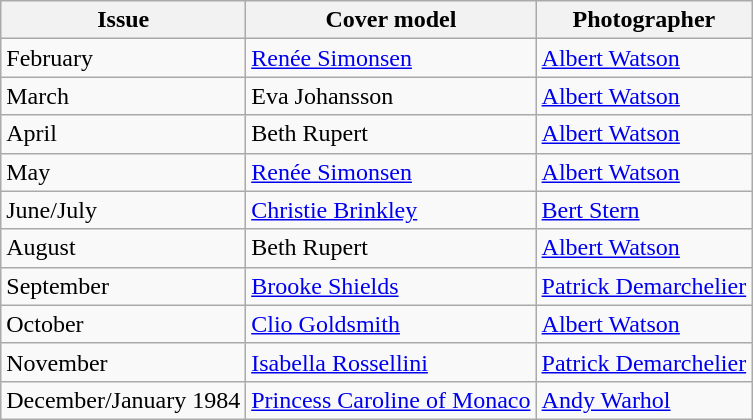<table class="sortable wikitable">
<tr>
<th>Issue</th>
<th>Cover model</th>
<th>Photographer</th>
</tr>
<tr>
<td>February</td>
<td><a href='#'>Renée Simonsen</a></td>
<td><a href='#'>Albert Watson</a></td>
</tr>
<tr>
<td>March</td>
<td>Eva Johansson</td>
<td><a href='#'>Albert Watson</a></td>
</tr>
<tr>
<td>April</td>
<td>Beth Rupert</td>
<td><a href='#'>Albert Watson</a></td>
</tr>
<tr>
<td>May</td>
<td><a href='#'>Renée Simonsen</a></td>
<td><a href='#'>Albert Watson</a></td>
</tr>
<tr>
<td>June/July</td>
<td><a href='#'>Christie Brinkley</a></td>
<td><a href='#'>Bert Stern</a></td>
</tr>
<tr>
<td>August</td>
<td>Beth Rupert</td>
<td><a href='#'>Albert Watson</a></td>
</tr>
<tr>
<td>September</td>
<td><a href='#'>Brooke Shields</a></td>
<td><a href='#'>Patrick Demarchelier</a></td>
</tr>
<tr>
<td>October</td>
<td><a href='#'>Clio Goldsmith</a></td>
<td><a href='#'>Albert Watson</a></td>
</tr>
<tr>
<td>November</td>
<td><a href='#'>Isabella Rossellini</a></td>
<td><a href='#'>Patrick Demarchelier</a></td>
</tr>
<tr>
<td>December/January 1984</td>
<td><a href='#'>Princess Caroline of Monaco</a></td>
<td><a href='#'>Andy Warhol</a></td>
</tr>
</table>
